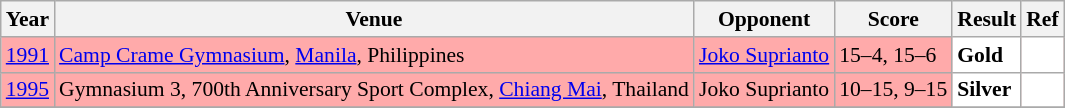<table class="sortable wikitable" style="font-size: 90%;">
<tr>
<th>Year</th>
<th>Venue</th>
<th>Opponent</th>
<th>Score</th>
<th>Result</th>
<th>Ref</th>
</tr>
<tr style="background:#FFAAAA">
<td align="center"><a href='#'>1991</a></td>
<td align="left"><a href='#'>Camp Crame Gymnasium</a>, <a href='#'>Manila</a>, Philippines</td>
<td align="left"> <a href='#'>Joko Suprianto</a></td>
<td align="left">15–4, 15–6</td>
<td style="text-align:left; background:white"> <strong>Gold</strong></td>
<td style="text-align:center; background:white"></td>
</tr>
<tr style="background:#FFAAAA">
<td align="center"><a href='#'>1995</a></td>
<td align="left">Gymnasium 3, 700th Anniversary Sport Complex, <a href='#'>Chiang Mai</a>, Thailand</td>
<td align="left"> Joko Suprianto</td>
<td align="left">10–15, 9–15</td>
<td style="text-align:left; background:white"> <strong>Silver</strong></td>
<td style="text-align:center; background:white"></td>
</tr>
<tr>
</tr>
</table>
